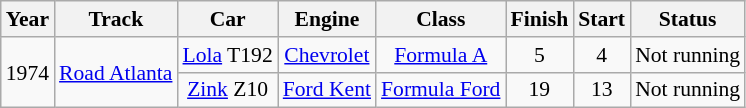<table class="wikitable" style="text-align:center; font-size:90%">
<tr>
<th>Year</th>
<th>Track</th>
<th>Car</th>
<th>Engine</th>
<th>Class</th>
<th>Finish</th>
<th>Start</th>
<th>Status</th>
</tr>
<tr>
<td rowspan=2>1974</td>
<td rowspan=2><a href='#'>Road Atlanta</a></td>
<td><a href='#'>Lola</a> T192</td>
<td><a href='#'>Chevrolet</a></td>
<td><a href='#'>Formula A</a></td>
<td>5</td>
<td>4</td>
<td>Not running</td>
</tr>
<tr>
<td><a href='#'>Zink</a> Z10</td>
<td><a href='#'>Ford Kent</a></td>
<td><a href='#'>Formula Ford</a></td>
<td>19</td>
<td>13</td>
<td>Not running</td>
</tr>
</table>
